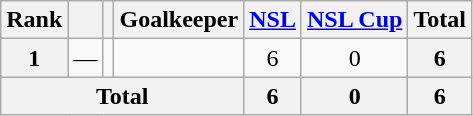<table class="wikitable sortable" style="text-align:center">
<tr>
<th>Rank</th>
<th></th>
<th></th>
<th>Goalkeeper</th>
<th><a href='#'>NSL</a></th>
<th><a href='#'>NSL Cup</a></th>
<th>Total</th>
</tr>
<tr>
<th>1</th>
<td>—</td>
<td></td>
<td align="left"></td>
<td>6</td>
<td>0</td>
<th>6</th>
</tr>
<tr>
<th colspan="4">Total</th>
<th>6</th>
<th>0</th>
<th>6</th>
</tr>
</table>
